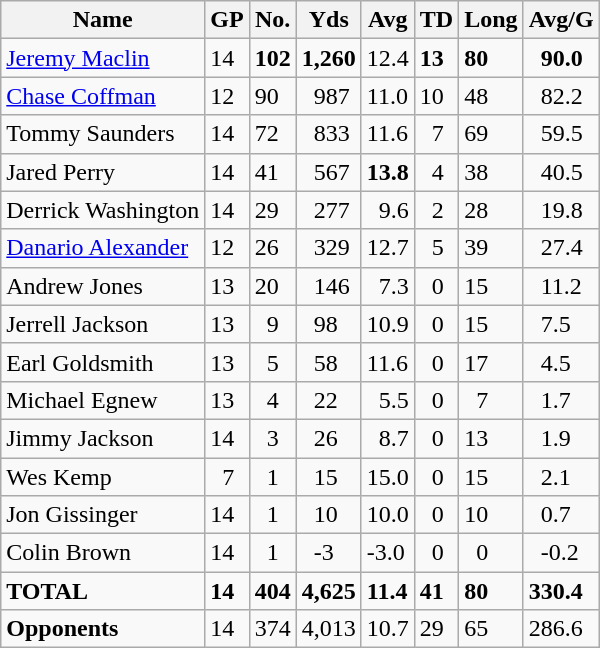<table class="wikitable sortable" style="white-space:nowrap;">
<tr>
<th>Name</th>
<th>GP</th>
<th>No.</th>
<th>Yds</th>
<th>Avg</th>
<th>TD</th>
<th>Long</th>
<th>Avg/G</th>
</tr>
<tr>
<td><a href='#'>Jeremy Maclin</a></td>
<td>14</td>
<td><strong>102</strong></td>
<td><strong>1,260</strong></td>
<td>12.4</td>
<td><strong>13</strong></td>
<td><strong>80</strong></td>
<td>  <strong>90.0</strong></td>
</tr>
<tr>
<td><a href='#'>Chase Coffman</a></td>
<td>12</td>
<td>90</td>
<td>  987</td>
<td>11.0</td>
<td>10</td>
<td>48</td>
<td>  82.2</td>
</tr>
<tr>
<td>Tommy Saunders</td>
<td>14</td>
<td>72</td>
<td>  833</td>
<td>11.6</td>
<td>  7</td>
<td>69</td>
<td>  59.5</td>
</tr>
<tr>
<td>Jared Perry</td>
<td>14</td>
<td>41</td>
<td>  567</td>
<td><strong>13.8</strong></td>
<td>  4</td>
<td>38</td>
<td>  40.5</td>
</tr>
<tr>
<td>Derrick Washington</td>
<td>14</td>
<td>29</td>
<td>  277</td>
<td>  9.6</td>
<td>  2</td>
<td>28</td>
<td>  19.8</td>
</tr>
<tr>
<td><a href='#'>Danario Alexander</a></td>
<td>12</td>
<td>26</td>
<td>  329</td>
<td>12.7</td>
<td>  5</td>
<td>39</td>
<td>  27.4</td>
</tr>
<tr>
<td>Andrew Jones</td>
<td>13</td>
<td>20</td>
<td>  146</td>
<td>  7.3</td>
<td>  0</td>
<td>15</td>
<td>  11.2</td>
</tr>
<tr>
<td>Jerrell Jackson</td>
<td>13</td>
<td>  9</td>
<td>   98</td>
<td>10.9</td>
<td>  0</td>
<td>15</td>
<td>   7.5</td>
</tr>
<tr>
<td>Earl Goldsmith</td>
<td>13</td>
<td>  5</td>
<td>   58</td>
<td>11.6</td>
<td>  0</td>
<td>17</td>
<td>   4.5</td>
</tr>
<tr>
<td>Michael Egnew</td>
<td>13</td>
<td>  4</td>
<td>   22</td>
<td>  5.5</td>
<td>  0</td>
<td>  7</td>
<td>   1.7</td>
</tr>
<tr>
<td>Jimmy Jackson</td>
<td>14</td>
<td>  3</td>
<td>   26</td>
<td>  8.7</td>
<td>  0</td>
<td>13</td>
<td>   1.9</td>
</tr>
<tr>
<td>Wes Kemp</td>
<td>  7</td>
<td>  1</td>
<td>   15</td>
<td>15.0</td>
<td>  0</td>
<td>15</td>
<td>   2.1</td>
</tr>
<tr>
<td>Jon Gissinger</td>
<td>14</td>
<td>  1</td>
<td>   10</td>
<td>10.0</td>
<td>  0</td>
<td>10</td>
<td>   0.7</td>
</tr>
<tr>
<td>Colin Brown</td>
<td>14</td>
<td>   1</td>
<td>   -3</td>
<td>-3.0</td>
<td>  0</td>
<td>  0</td>
<td>   -0.2</td>
</tr>
<tr>
<td><strong>TOTAL</strong></td>
<td><strong>14</strong></td>
<td><strong>404</strong></td>
<td><strong>4,625</strong></td>
<td><strong>11.4</strong></td>
<td><strong>41</strong></td>
<td><strong>80</strong></td>
<td><strong>330.4</strong></td>
</tr>
<tr>
<td><strong>Opponents</strong></td>
<td>14</td>
<td>374</td>
<td>4,013</td>
<td>10.7</td>
<td>29</td>
<td>65</td>
<td>286.6</td>
</tr>
</table>
